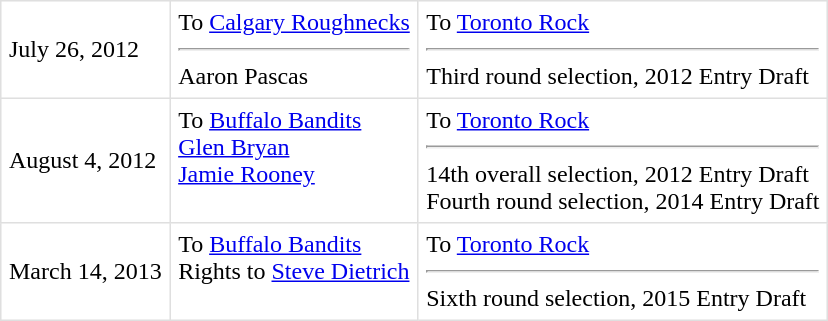<table border=1 style="border-collapse:collapse" bordercolor="#DFDFDF"  cellpadding="5">
<tr>
<td>July 26, 2012<br></td>
<td valign="top">To <a href='#'>Calgary Roughnecks</a> <hr>Aaron Pascas</td>
<td valign="top">To <a href='#'>Toronto Rock</a> <hr>Third round selection, 2012 Entry Draft</td>
</tr>
<tr>
<td>August 4, 2012<br></td>
<td valign="top">To <a href='#'>Buffalo Bandits</a><br><a href='#'>Glen Bryan</a><br><a href='#'>Jamie Rooney</a></td>
<td valign="top">To <a href='#'>Toronto Rock</a><hr>14th overall selection, 2012 Entry Draft<br>Fourth round selection, 2014 Entry Draft</td>
</tr>
<tr>
<td>March 14, 2013<br></td>
<td valign="top">To <a href='#'>Buffalo Bandits</a><br>Rights to <a href='#'>Steve Dietrich</a></td>
<td valign="top">To <a href='#'>Toronto Rock</a><hr>Sixth round selection, 2015 Entry Draft</td>
</tr>
</table>
